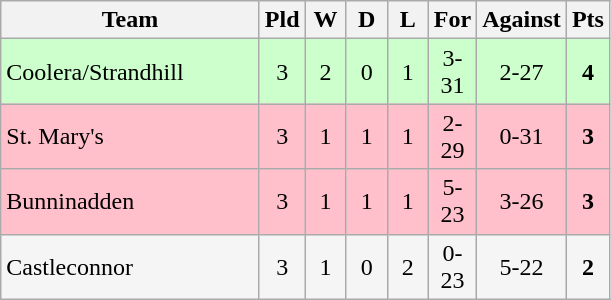<table class="wikitable">
<tr>
<th width=165>Team</th>
<th width=20>Pld</th>
<th width=20>W</th>
<th width=20>D</th>
<th width=20>L</th>
<th width=20>For</th>
<th width=20>Against</th>
<th width=20>Pts</th>
</tr>
<tr align=center style="background:#ccffcc;">
<td style="text-align:left;">Coolera/Strandhill</td>
<td>3</td>
<td>2</td>
<td>0</td>
<td>1</td>
<td>3-31</td>
<td>2-27</td>
<td><strong>4</strong></td>
</tr>
<tr align=center style="background:pink;">
<td style="text-align:left;">St. Mary's</td>
<td>3</td>
<td>1</td>
<td>1</td>
<td>1</td>
<td>2-29</td>
<td>0-31</td>
<td><strong>3</strong></td>
</tr>
<tr align=center style="background:pink;">
<td style="text-align:left;">Bunninadden</td>
<td>3</td>
<td>1</td>
<td>1</td>
<td>1</td>
<td>5-23</td>
<td>3-26</td>
<td><strong>3</strong></td>
</tr>
<tr align=center style="background:#f5f5f5;">
<td style="text-align:left;">Castleconnor</td>
<td>3</td>
<td>1</td>
<td>0</td>
<td>2</td>
<td>0-23</td>
<td>5-22</td>
<td><strong>2</strong></td>
</tr>
</table>
